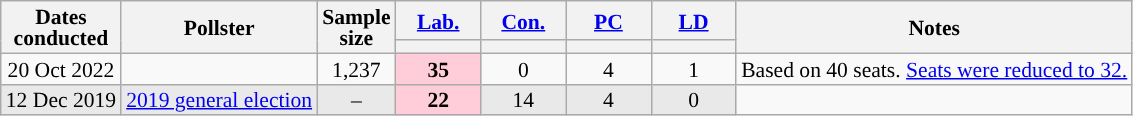<table class="wikitable sortable" style="text-align:center; font-size:90%; line-height:14px;">
<tr>
<th rowspan="2">Dates <br>conducted</th>
<th rowspan="2">Pollster</th>
<th data-sort-type="number" rowspan="2">Sample <br>size</th>
<th class="unsortable" style="width:50px;"><a href='#'>Lab.</a></th>
<th class="unsortable" style="width:50px;"><a href='#'>Con.</a></th>
<th class="unsortable" style="width:50px;"><a href='#'>PC</a></th>
<th class="unsortable" style="width:50px;"><a href='#'>LD</a></th>
<th rowspan="2">Notes</th>
</tr>
<tr>
<th data-sort-type="number" style="background:"></th>
<th data-sort-type="number" style="background:"></th>
<th data-sort-type="number" style="background:"></th>
<th data-sort-type="number" style="background:"></th>
</tr>
<tr>
<td data-sort-value="2022-10-20">20 Oct 2022</td>
<td></td>
<td>1,237</td>
<td style="background:#FFCCD9;"><strong>35</strong></td>
<td>0</td>
<td>4</td>
<td>1</td>
<td>Based on 40 seats. <a href='#'>Seats were reduced to 32.</a></td>
</tr>
<tr style="background:#E9E9E9;">
<td data-sort-value="2019-12-12">12 Dec 2019</td>
<td><a href='#'>2019 general election</a></td>
<td>–</td>
<td style="background:#FFCCD9;"><strong>22</strong></td>
<td>14</td>
<td>4</td>
<td>0</td>
</tr>
</table>
